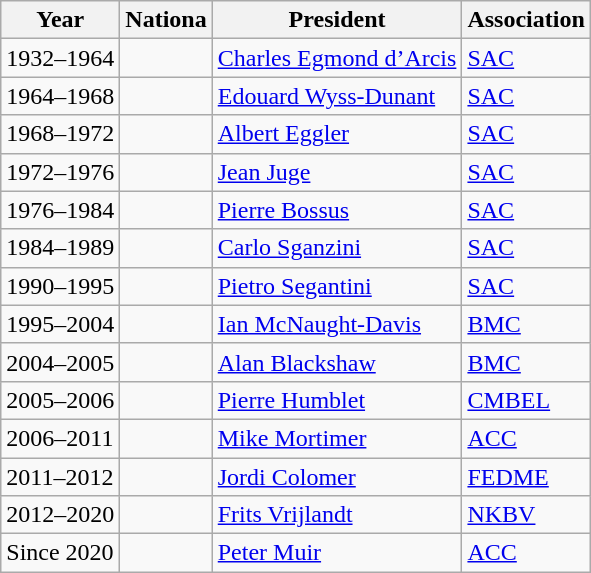<table class="wikitable zebra sortable">
<tr>
<th>Year</th>
<th>Nationa</th>
<th>President</th>
<th>Association</th>
</tr>
<tr>
<td>1932–1964</td>
<td></td>
<td><a href='#'>Charles Egmond d’Arcis</a></td>
<td><a href='#'>SAC</a></td>
</tr>
<tr>
<td>1964–1968</td>
<td></td>
<td><a href='#'>Edouard Wyss-Dunant</a></td>
<td><a href='#'>SAC</a></td>
</tr>
<tr>
<td>1968–1972</td>
<td></td>
<td><a href='#'>Albert Eggler</a></td>
<td><a href='#'>SAC</a></td>
</tr>
<tr>
<td>1972–1976</td>
<td></td>
<td><a href='#'>Jean Juge</a></td>
<td><a href='#'>SAC</a></td>
</tr>
<tr>
<td>1976–1984</td>
<td></td>
<td><a href='#'>Pierre Bossus</a></td>
<td><a href='#'>SAC</a></td>
</tr>
<tr>
<td>1984–1989</td>
<td></td>
<td><a href='#'>Carlo Sganzini</a></td>
<td><a href='#'>SAC</a></td>
</tr>
<tr>
<td>1990–1995</td>
<td></td>
<td><a href='#'>Pietro Segantini</a></td>
<td><a href='#'>SAC</a></td>
</tr>
<tr>
<td>1995–2004</td>
<td></td>
<td><a href='#'>Ian McNaught-Davis</a></td>
<td><a href='#'>BMC</a></td>
</tr>
<tr>
<td>2004–2005</td>
<td></td>
<td><a href='#'>Alan Blackshaw</a></td>
<td><a href='#'>BMC</a></td>
</tr>
<tr>
<td>2005–2006</td>
<td></td>
<td><a href='#'>Pierre Humblet</a></td>
<td><a href='#'>CMBEL</a></td>
</tr>
<tr>
<td>2006–2011</td>
<td></td>
<td><a href='#'>Mike Mortimer</a></td>
<td><a href='#'>ACC</a></td>
</tr>
<tr>
<td>2011–2012</td>
<td></td>
<td><a href='#'>Jordi Colomer</a></td>
<td><a href='#'>FEDME</a></td>
</tr>
<tr>
<td>2012–2020</td>
<td></td>
<td><a href='#'>Frits Vrijlandt</a></td>
<td><a href='#'>NKBV</a></td>
</tr>
<tr>
<td>Since 2020</td>
<td></td>
<td><a href='#'>Peter Muir</a></td>
<td><a href='#'>ACC</a></td>
</tr>
</table>
